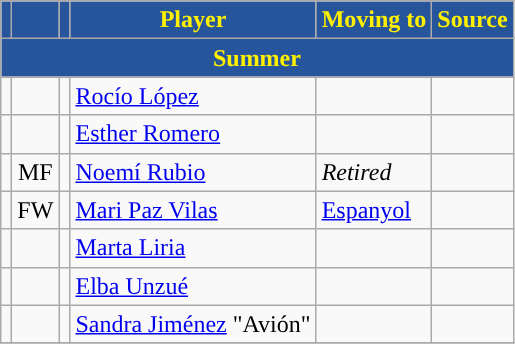<table class="wikitable plainrowheaders sortable" style="text-align:center">
<tr>
<th style="background:#26559B; color:#FFF000; "></th>
<th style="background:#26559B; color:#FFF000; "></th>
<th style="background:#26559B; color:#FFF000; "></th>
<th style="background:#26559B; color:#FFF000; ">Player</th>
<th style="background:#26559B; color:#FFF000; ">Moving to</th>
<th style="background:#26559B; color:#FFF000; ">Source</th>
</tr>
<tr>
<th colspan="6" style="background:#26559B; color:#FFF000; ">Summer</th>
</tr>
<tr>
<td></td>
<td></td>
<td></td>
<td align="left"><a href='#'>Rocío López</a></td>
<td align="left"></td>
<td></td>
</tr>
<tr>
<td></td>
<td></td>
<td></td>
<td align="left"><a href='#'>Esther Romero</a></td>
<td align="left"></td>
<td></td>
</tr>
<tr>
<td></td>
<td>MF</td>
<td></td>
<td align="left"><a href='#'>Noemí Rubio</a></td>
<td align="left"><em>Retired</em></td>
<td></td>
</tr>
<tr>
<td></td>
<td>FW</td>
<td></td>
<td align="left"><a href='#'>Mari Paz Vilas</a></td>
<td align="left"><a href='#'>Espanyol</a></td>
<td></td>
</tr>
<tr>
<td></td>
<td></td>
<td></td>
<td align="left"><a href='#'>Marta Liria</a></td>
<td align="left"></td>
<td></td>
</tr>
<tr>
<td></td>
<td></td>
<td></td>
<td align="left"><a href='#'>Elba Unzué</a></td>
<td align="left"></td>
<td></td>
</tr>
<tr>
<td></td>
<td></td>
<td></td>
<td align="left"><a href='#'>Sandra Jiménez</a> "Avión"</td>
<td align="left"></td>
<td></td>
</tr>
<tr>
</tr>
</table>
